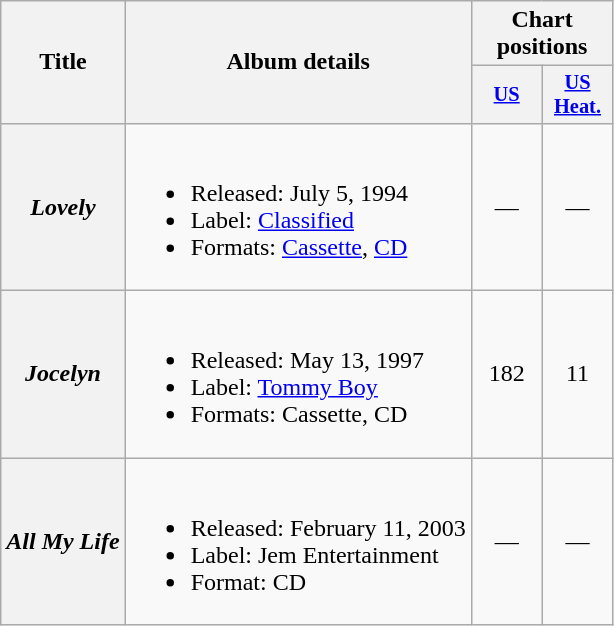<table class="wikitable plainrowheaders">
<tr>
<th scope="col" rowspan="2">Title</th>
<th scope="col" rowspan="2">Album details</th>
<th scope="col" colspan="2">Chart positions</th>
</tr>
<tr>
<th scope="col" style="width:3em;font-size:85%"><a href='#'>US</a><br></th>
<th scope="col" style="width:3em;font-size:85%"><a href='#'>US Heat.</a><br></th>
</tr>
<tr>
<th scope="row"><em>Lovely</em></th>
<td><br><ul><li>Released: July 5, 1994</li><li>Label: <a href='#'>Classified</a></li><li>Formats: <a href='#'>Cassette</a>, <a href='#'>CD</a></li></ul></td>
<td align="center">—</td>
<td align="center">—</td>
</tr>
<tr>
<th scope="row"><em>Jocelyn</em></th>
<td><br><ul><li>Released: May 13, 1997</li><li>Label: <a href='#'>Tommy Boy</a></li><li>Formats: Cassette, CD</li></ul></td>
<td align="center">182</td>
<td align="center">11</td>
</tr>
<tr>
<th scope="row"><em>All My Life</em></th>
<td><br><ul><li>Released: February 11, 2003</li><li>Label: Jem Entertainment</li><li>Format: CD</li></ul></td>
<td align="center">—</td>
<td align="center">—</td>
</tr>
</table>
